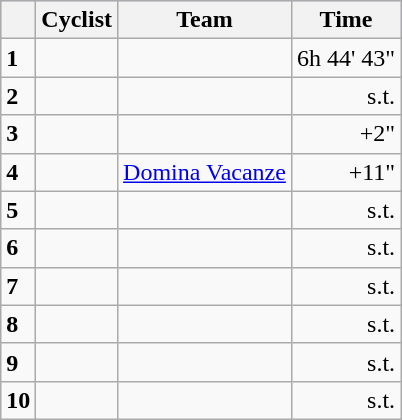<table class="wikitable">
<tr style="background:#ccccff;">
<th></th>
<th>Cyclist</th>
<th>Team</th>
<th>Time</th>
</tr>
<tr>
<td><strong>1</strong></td>
<td></td>
<td></td>
<td align=right>6h 44' 43"</td>
</tr>
<tr>
<td><strong>2</strong></td>
<td></td>
<td></td>
<td align=right>s.t.</td>
</tr>
<tr>
<td><strong>3</strong></td>
<td></td>
<td></td>
<td align=right>+2"</td>
</tr>
<tr>
<td><strong>4</strong></td>
<td></td>
<td><a href='#'>Domina Vacanze</a></td>
<td align=right>+11"</td>
</tr>
<tr>
<td><strong>5</strong></td>
<td></td>
<td></td>
<td align=right>s.t.</td>
</tr>
<tr>
<td><strong>6</strong></td>
<td></td>
<td></td>
<td align=right>s.t.</td>
</tr>
<tr>
<td><strong>7</strong></td>
<td></td>
<td></td>
<td align=right>s.t.</td>
</tr>
<tr>
<td><strong>8</strong></td>
<td></td>
<td></td>
<td align=right>s.t.</td>
</tr>
<tr>
<td><strong>9</strong></td>
<td></td>
<td></td>
<td align=right>s.t.</td>
</tr>
<tr>
<td><strong>10</strong></td>
<td></td>
<td></td>
<td align=right>s.t.</td>
</tr>
</table>
